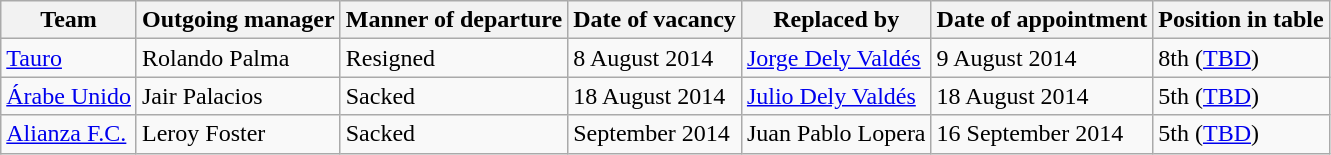<table class="wikitable">
<tr>
<th>Team</th>
<th>Outgoing manager</th>
<th>Manner of departure</th>
<th>Date of vacancy</th>
<th>Replaced by</th>
<th>Date of appointment</th>
<th>Position in table</th>
</tr>
<tr>
<td><a href='#'>Tauro</a></td>
<td> Rolando Palma</td>
<td>Resigned</td>
<td>8 August 2014</td>
<td> <a href='#'>Jorge Dely Valdés</a></td>
<td>9 August 2014</td>
<td>8th (<a href='#'>TBD</a>)</td>
</tr>
<tr>
<td><a href='#'>Árabe Unido</a></td>
<td> Jair Palacios</td>
<td>Sacked</td>
<td>18 August 2014</td>
<td> <a href='#'>Julio Dely Valdés</a></td>
<td>18 August 2014</td>
<td>5th (<a href='#'>TBD</a>)</td>
</tr>
<tr>
<td><a href='#'>Alianza F.C.</a></td>
<td> Leroy Foster</td>
<td>Sacked</td>
<td>September 2014</td>
<td> Juan Pablo Lopera</td>
<td>16 September 2014</td>
<td>5th (<a href='#'>TBD</a>)</td>
</tr>
</table>
